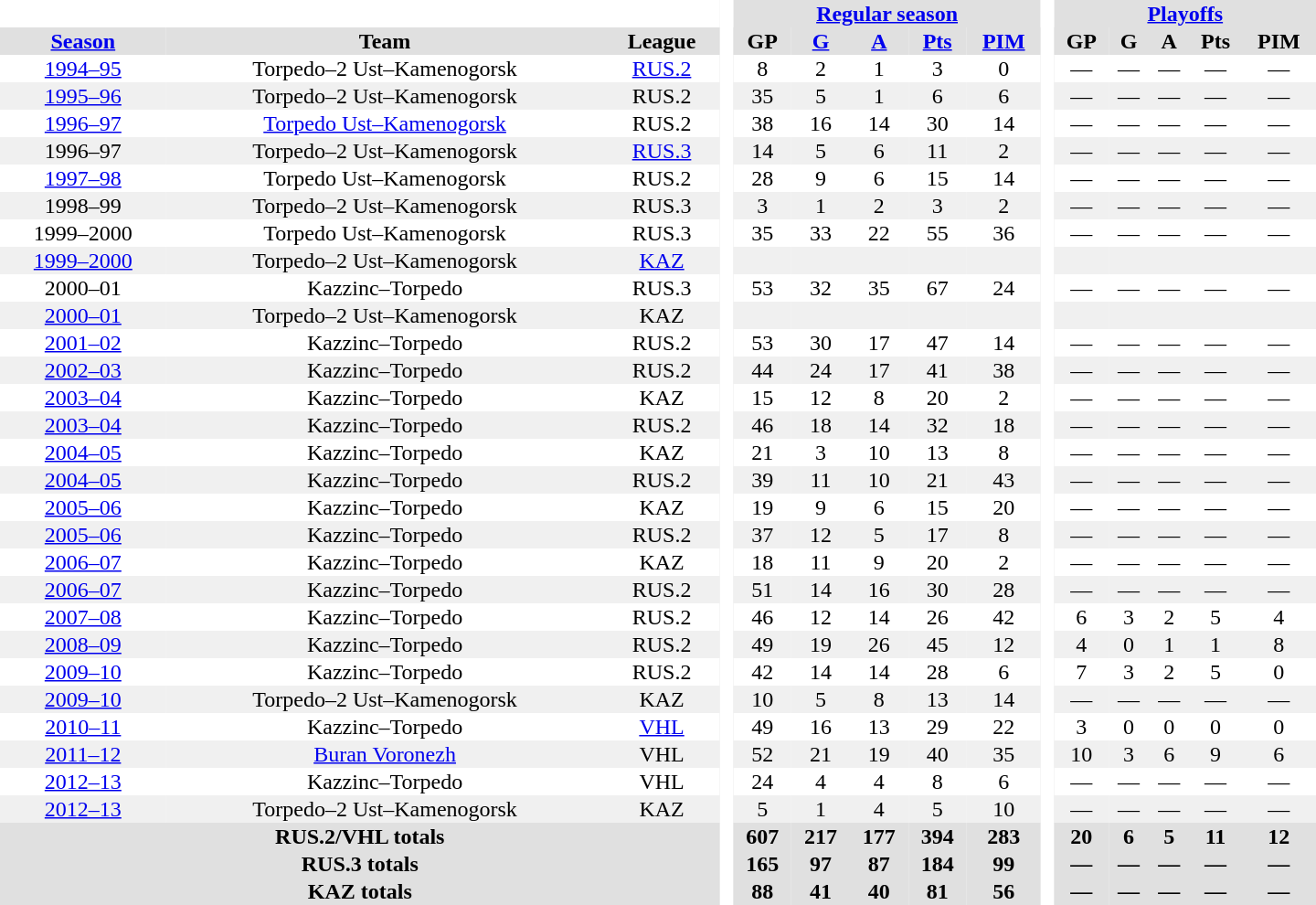<table border="0" cellpadding="1" cellspacing="0" style="text-align:center; width:60em">
<tr bgcolor="#e0e0e0">
<th colspan="3" bgcolor="#ffffff"> </th>
<th rowspan="99" bgcolor="#ffffff"> </th>
<th colspan="5"><a href='#'>Regular season</a></th>
<th rowspan="99" bgcolor="#ffffff"> </th>
<th colspan="5"><a href='#'>Playoffs</a></th>
</tr>
<tr bgcolor="#e0e0e0">
<th><a href='#'>Season</a></th>
<th>Team</th>
<th>League</th>
<th>GP</th>
<th><a href='#'>G</a></th>
<th><a href='#'>A</a></th>
<th><a href='#'>Pts</a></th>
<th><a href='#'>PIM</a></th>
<th>GP</th>
<th>G</th>
<th>A</th>
<th>Pts</th>
<th>PIM</th>
</tr>
<tr>
<td><a href='#'>1994–95</a></td>
<td>Torpedo–2 Ust–Kamenogorsk</td>
<td><a href='#'>RUS.2</a></td>
<td>8</td>
<td>2</td>
<td>1</td>
<td>3</td>
<td>0</td>
<td>—</td>
<td>—</td>
<td>—</td>
<td>—</td>
<td>—</td>
</tr>
<tr bgcolor="#f0f0f0">
<td><a href='#'>1995–96</a></td>
<td>Torpedo–2 Ust–Kamenogorsk</td>
<td>RUS.2</td>
<td>35</td>
<td>5</td>
<td>1</td>
<td>6</td>
<td>6</td>
<td>—</td>
<td>—</td>
<td>—</td>
<td>—</td>
<td>—</td>
</tr>
<tr>
<td><a href='#'>1996–97</a></td>
<td><a href='#'>Torpedo Ust–Kamenogorsk</a></td>
<td>RUS.2</td>
<td>38</td>
<td>16</td>
<td>14</td>
<td>30</td>
<td>14</td>
<td>—</td>
<td>—</td>
<td>—</td>
<td>—</td>
<td>—</td>
</tr>
<tr bgcolor="#f0f0f0">
<td>1996–97</td>
<td>Torpedo–2 Ust–Kamenogorsk</td>
<td><a href='#'>RUS.3</a></td>
<td>14</td>
<td>5</td>
<td>6</td>
<td>11</td>
<td>2</td>
<td>—</td>
<td>—</td>
<td>—</td>
<td>—</td>
<td>—</td>
</tr>
<tr>
<td><a href='#'>1997–98</a></td>
<td>Torpedo Ust–Kamenogorsk</td>
<td>RUS.2</td>
<td>28</td>
<td>9</td>
<td>6</td>
<td>15</td>
<td>14</td>
<td>—</td>
<td>—</td>
<td>—</td>
<td>—</td>
<td>—</td>
</tr>
<tr bgcolor="#f0f0f0">
<td>1998–99</td>
<td>Torpedo–2 Ust–Kamenogorsk</td>
<td>RUS.3</td>
<td>3</td>
<td>1</td>
<td>2</td>
<td>3</td>
<td>2</td>
<td>—</td>
<td>—</td>
<td>—</td>
<td>—</td>
<td>—</td>
</tr>
<tr>
<td>1999–2000</td>
<td>Torpedo Ust–Kamenogorsk</td>
<td>RUS.3</td>
<td>35</td>
<td>33</td>
<td>22</td>
<td>55</td>
<td>36</td>
<td>—</td>
<td>—</td>
<td>—</td>
<td>—</td>
<td>—</td>
</tr>
<tr bgcolor="#f0f0f0">
<td><a href='#'>1999–2000</a></td>
<td>Torpedo–2 Ust–Kamenogorsk</td>
<td><a href='#'>KAZ</a></td>
<td></td>
<td></td>
<td></td>
<td></td>
<td></td>
<td></td>
<td></td>
<td></td>
<td></td>
<td></td>
</tr>
<tr>
<td>2000–01</td>
<td>Kazzinc–Torpedo</td>
<td>RUS.3</td>
<td>53</td>
<td>32</td>
<td>35</td>
<td>67</td>
<td>24</td>
<td>—</td>
<td>—</td>
<td>—</td>
<td>—</td>
<td>—</td>
</tr>
<tr bgcolor="#f0f0f0">
<td><a href='#'>2000–01</a></td>
<td>Torpedo–2 Ust–Kamenogorsk</td>
<td>KAZ</td>
<td></td>
<td></td>
<td></td>
<td></td>
<td></td>
<td></td>
<td></td>
<td></td>
<td></td>
<td></td>
</tr>
<tr>
<td><a href='#'>2001–02</a></td>
<td>Kazzinc–Torpedo</td>
<td>RUS.2</td>
<td>53</td>
<td>30</td>
<td>17</td>
<td>47</td>
<td>14</td>
<td>—</td>
<td>—</td>
<td>—</td>
<td>—</td>
<td>—</td>
</tr>
<tr bgcolor="#f0f0f0">
<td><a href='#'>2002–03</a></td>
<td>Kazzinc–Torpedo</td>
<td>RUS.2</td>
<td>44</td>
<td>24</td>
<td>17</td>
<td>41</td>
<td>38</td>
<td>—</td>
<td>—</td>
<td>—</td>
<td>—</td>
<td>—</td>
</tr>
<tr>
<td><a href='#'>2003–04</a></td>
<td>Kazzinc–Torpedo</td>
<td>KAZ</td>
<td>15</td>
<td>12</td>
<td>8</td>
<td>20</td>
<td>2</td>
<td>—</td>
<td>—</td>
<td>—</td>
<td>—</td>
<td>—</td>
</tr>
<tr bgcolor="#f0f0f0">
<td><a href='#'>2003–04</a></td>
<td>Kazzinc–Torpedo</td>
<td>RUS.2</td>
<td>46</td>
<td>18</td>
<td>14</td>
<td>32</td>
<td>18</td>
<td>—</td>
<td>—</td>
<td>—</td>
<td>—</td>
<td>—</td>
</tr>
<tr>
<td><a href='#'>2004–05</a></td>
<td>Kazzinc–Torpedo</td>
<td>KAZ</td>
<td>21</td>
<td>3</td>
<td>10</td>
<td>13</td>
<td>8</td>
<td>—</td>
<td>—</td>
<td>—</td>
<td>—</td>
<td>—</td>
</tr>
<tr bgcolor="#f0f0f0">
<td><a href='#'>2004–05</a></td>
<td>Kazzinc–Torpedo</td>
<td>RUS.2</td>
<td>39</td>
<td>11</td>
<td>10</td>
<td>21</td>
<td>43</td>
<td>—</td>
<td>—</td>
<td>—</td>
<td>—</td>
<td>—</td>
</tr>
<tr>
<td><a href='#'>2005–06</a></td>
<td>Kazzinc–Torpedo</td>
<td>KAZ</td>
<td>19</td>
<td>9</td>
<td>6</td>
<td>15</td>
<td>20</td>
<td>—</td>
<td>—</td>
<td>—</td>
<td>—</td>
<td>—</td>
</tr>
<tr bgcolor="#f0f0f0">
<td><a href='#'>2005–06</a></td>
<td>Kazzinc–Torpedo</td>
<td>RUS.2</td>
<td>37</td>
<td>12</td>
<td>5</td>
<td>17</td>
<td>8</td>
<td>—</td>
<td>—</td>
<td>—</td>
<td>—</td>
<td>—</td>
</tr>
<tr>
<td><a href='#'>2006–07</a></td>
<td>Kazzinc–Torpedo</td>
<td>KAZ</td>
<td>18</td>
<td>11</td>
<td>9</td>
<td>20</td>
<td>2</td>
<td>—</td>
<td>—</td>
<td>—</td>
<td>—</td>
<td>—</td>
</tr>
<tr bgcolor="#f0f0f0">
<td><a href='#'>2006–07</a></td>
<td>Kazzinc–Torpedo</td>
<td>RUS.2</td>
<td>51</td>
<td>14</td>
<td>16</td>
<td>30</td>
<td>28</td>
<td>—</td>
<td>—</td>
<td>—</td>
<td>—</td>
<td>—</td>
</tr>
<tr>
<td><a href='#'>2007–08</a></td>
<td>Kazzinc–Torpedo</td>
<td>RUS.2</td>
<td>46</td>
<td>12</td>
<td>14</td>
<td>26</td>
<td>42</td>
<td>6</td>
<td>3</td>
<td>2</td>
<td>5</td>
<td>4</td>
</tr>
<tr bgcolor="#f0f0f0">
<td><a href='#'>2008–09</a></td>
<td>Kazzinc–Torpedo</td>
<td>RUS.2</td>
<td>49</td>
<td>19</td>
<td>26</td>
<td>45</td>
<td>12</td>
<td>4</td>
<td>0</td>
<td>1</td>
<td>1</td>
<td>8</td>
</tr>
<tr>
<td><a href='#'>2009–10</a></td>
<td>Kazzinc–Torpedo</td>
<td>RUS.2</td>
<td>42</td>
<td>14</td>
<td>14</td>
<td>28</td>
<td>6</td>
<td>7</td>
<td>3</td>
<td>2</td>
<td>5</td>
<td>0</td>
</tr>
<tr bgcolor="#f0f0f0">
<td><a href='#'>2009–10</a></td>
<td>Torpedo–2 Ust–Kamenogorsk</td>
<td>KAZ</td>
<td>10</td>
<td>5</td>
<td>8</td>
<td>13</td>
<td>14</td>
<td>—</td>
<td>—</td>
<td>—</td>
<td>—</td>
<td>—</td>
</tr>
<tr>
<td><a href='#'>2010–11</a></td>
<td>Kazzinc–Torpedo</td>
<td><a href='#'>VHL</a></td>
<td>49</td>
<td>16</td>
<td>13</td>
<td>29</td>
<td>22</td>
<td>3</td>
<td>0</td>
<td>0</td>
<td>0</td>
<td>0</td>
</tr>
<tr bgcolor="#f0f0f0">
<td><a href='#'>2011–12</a></td>
<td><a href='#'>Buran Voronezh</a></td>
<td>VHL</td>
<td>52</td>
<td>21</td>
<td>19</td>
<td>40</td>
<td>35</td>
<td>10</td>
<td>3</td>
<td>6</td>
<td>9</td>
<td>6</td>
</tr>
<tr>
<td><a href='#'>2012–13</a></td>
<td>Kazzinc–Torpedo</td>
<td>VHL</td>
<td>24</td>
<td>4</td>
<td>4</td>
<td>8</td>
<td>6</td>
<td>—</td>
<td>—</td>
<td>—</td>
<td>—</td>
<td>—</td>
</tr>
<tr bgcolor="#f0f0f0">
<td><a href='#'>2012–13</a></td>
<td>Torpedo–2 Ust–Kamenogorsk</td>
<td>KAZ</td>
<td>5</td>
<td>1</td>
<td>4</td>
<td>5</td>
<td>10</td>
<td>—</td>
<td>—</td>
<td>—</td>
<td>—</td>
<td>—</td>
</tr>
<tr bgcolor="#e0e0e0">
<th colspan="3">RUS.2/VHL totals</th>
<th>607</th>
<th>217</th>
<th>177</th>
<th>394</th>
<th>283</th>
<th>20</th>
<th>6</th>
<th>5</th>
<th>11</th>
<th>12</th>
</tr>
<tr bgcolor="#e0e0e0">
<th colspan="3">RUS.3 totals</th>
<th>165</th>
<th>97</th>
<th>87</th>
<th>184</th>
<th>99</th>
<th>—</th>
<th>—</th>
<th>—</th>
<th>—</th>
<th>—</th>
</tr>
<tr bgcolor="#e0e0e0">
<th colspan="3">KAZ totals</th>
<th>88</th>
<th>41</th>
<th>40</th>
<th>81</th>
<th>56</th>
<th>—</th>
<th>—</th>
<th>—</th>
<th>—</th>
<th>—</th>
</tr>
</table>
